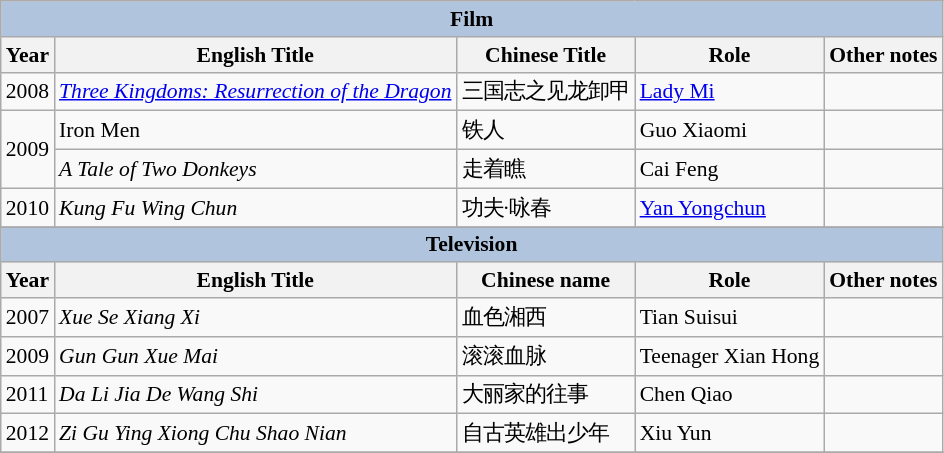<table class="wikitable" style="font-size: 90%;">
<tr>
<th colspan="8" style="background: LightSteelBlue;">Film</th>
</tr>
<tr>
<th>Year</th>
<th>English Title</th>
<th>Chinese Title</th>
<th>Role</th>
<th>Other notes</th>
</tr>
<tr>
<td rowspan=1>2008</td>
<td><em><a href='#'>Three Kingdoms: Resurrection of the Dragon</a></em></td>
<td>三国志之见龙卸甲</td>
<td><a href='#'>Lady Mi</a></td>
<td></td>
</tr>
<tr>
<td rowspan=2>2009</td>
<td>Iron Men</td>
<td>铁人</td>
<td>Guo Xiaomi</td>
<td></td>
</tr>
<tr>
<td><em>A Tale of Two Donkeys</em></td>
<td>走着瞧</td>
<td>Cai Feng</td>
<td></td>
</tr>
<tr>
<td>2010</td>
<td><em>Kung Fu Wing Chun</em></td>
<td>功夫·咏春</td>
<td><a href='#'>Yan Yongchun</a></td>
<td></td>
</tr>
<tr>
</tr>
<tr>
<th colspan="8" style="background: LightSteelBlue;">Television</th>
</tr>
<tr>
<th>Year</th>
<th>English Title</th>
<th>Chinese name</th>
<th>Role</th>
<th>Other notes</th>
</tr>
<tr>
<td rowspan=1>2007</td>
<td><em>Xue Se Xiang Xi</em></td>
<td>血色湘西</td>
<td>Tian Suisui</td>
<td></td>
</tr>
<tr>
<td rowspan=1>2009</td>
<td><em>Gun Gun Xue Mai</em></td>
<td>滚滚血脉</td>
<td>Teenager Xian Hong</td>
<td></td>
</tr>
<tr>
<td rowspan=1>2011</td>
<td><em>Da Li Jia De Wang Shi</em></td>
<td>大丽家的往事</td>
<td>Chen Qiao</td>
<td></td>
</tr>
<tr>
<td rowspan=1>2012</td>
<td><em>Zi Gu Ying Xiong Chu Shao Nian</em></td>
<td>自古英雄出少年</td>
<td>Xiu Yun</td>
<td></td>
</tr>
<tr>
</tr>
</table>
